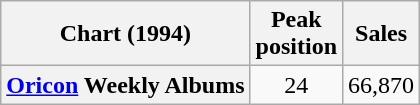<table class="wikitable sortable plainrowheaders">
<tr>
<th scope="col">Chart (1994)</th>
<th scope="col">Peak<br>position</th>
<th scope="col">Sales</th>
</tr>
<tr>
<th scope="row"><a href='#'>Oricon</a> Weekly Albums</th>
<td align="center">24</td>
<td align="center">66,870</td>
</tr>
</table>
